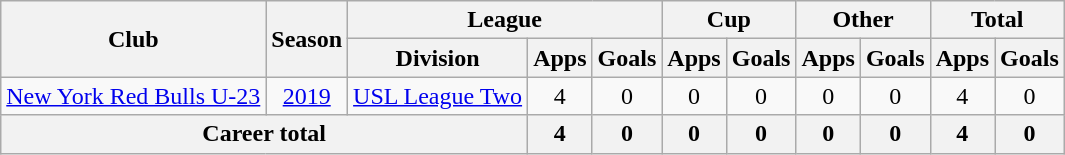<table class="wikitable" style="text-align: center">
<tr>
<th rowspan="2">Club</th>
<th rowspan="2">Season</th>
<th colspan="3">League</th>
<th colspan="2">Cup</th>
<th colspan="2">Other</th>
<th colspan="2">Total</th>
</tr>
<tr>
<th>Division</th>
<th>Apps</th>
<th>Goals</th>
<th>Apps</th>
<th>Goals</th>
<th>Apps</th>
<th>Goals</th>
<th>Apps</th>
<th>Goals</th>
</tr>
<tr>
<td><a href='#'>New York Red Bulls U-23</a></td>
<td><a href='#'>2019</a></td>
<td><a href='#'>USL League Two</a></td>
<td>4</td>
<td>0</td>
<td>0</td>
<td>0</td>
<td>0</td>
<td>0</td>
<td>4</td>
<td>0</td>
</tr>
<tr>
<th colspan="3">Career total</th>
<th>4</th>
<th>0</th>
<th>0</th>
<th>0</th>
<th>0</th>
<th>0</th>
<th>4</th>
<th>0</th>
</tr>
</table>
